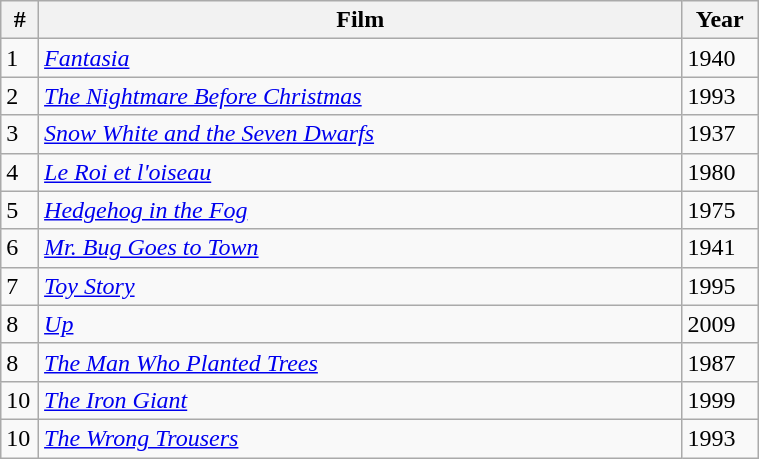<table class="sortable wikitable" style="width:40%">
<tr>
<th width=5%>#</th>
<th width=85%>Film</th>
<th width=10%>Year</th>
</tr>
<tr>
<td>1</td>
<td><em><a href='#'>Fantasia</a></em></td>
<td>1940</td>
</tr>
<tr>
<td>2</td>
<td><em><a href='#'>The Nightmare Before Christmas</a></em></td>
<td>1993</td>
</tr>
<tr>
<td>3</td>
<td><em><a href='#'>Snow White and the Seven Dwarfs</a></em></td>
<td>1937</td>
</tr>
<tr>
<td>4</td>
<td><em><a href='#'>Le Roi et l'oiseau</a></em></td>
<td>1980</td>
</tr>
<tr>
<td>5</td>
<td><em><a href='#'>Hedgehog in the Fog</a></em></td>
<td>1975</td>
</tr>
<tr>
<td>6</td>
<td><em><a href='#'>Mr. Bug Goes to Town</a></em></td>
<td>1941</td>
</tr>
<tr>
<td>7</td>
<td><em><a href='#'>Toy Story</a></em></td>
<td>1995</td>
</tr>
<tr>
<td>8</td>
<td><em><a href='#'>Up</a></em></td>
<td>2009</td>
</tr>
<tr>
<td>8</td>
<td><em><a href='#'>The Man Who Planted Trees</a></em></td>
<td>1987</td>
</tr>
<tr>
<td>10</td>
<td><em><a href='#'>The Iron Giant</a></em></td>
<td>1999</td>
</tr>
<tr>
<td>10</td>
<td><em><a href='#'>The Wrong Trousers</a></em></td>
<td>1993</td>
</tr>
</table>
